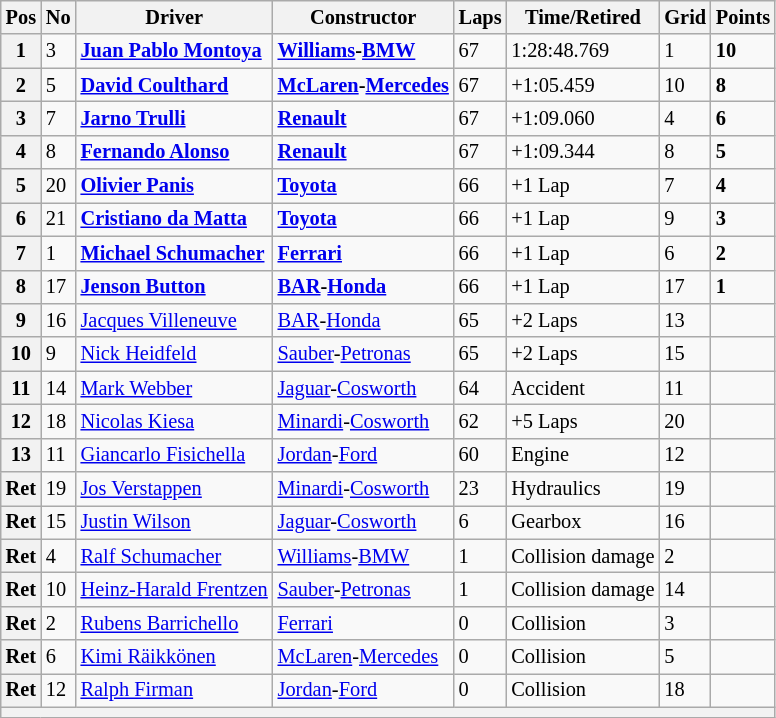<table class="wikitable" style="font-size: 85%;">
<tr>
<th>Pos</th>
<th>No</th>
<th>Driver</th>
<th>Constructor</th>
<th>Laps</th>
<th>Time/Retired</th>
<th>Grid</th>
<th>Points</th>
</tr>
<tr>
<th>1</th>
<td>3</td>
<td> <strong><a href='#'>Juan Pablo Montoya</a></strong></td>
<td><strong><a href='#'>Williams</a>-<a href='#'>BMW</a></strong></td>
<td>67</td>
<td>1:28:48.769</td>
<td>1</td>
<td><strong>10</strong></td>
</tr>
<tr>
<th>2</th>
<td>5</td>
<td> <strong><a href='#'>David Coulthard</a></strong></td>
<td><strong><a href='#'>McLaren</a>-<a href='#'>Mercedes</a></strong></td>
<td>67</td>
<td>+1:05.459</td>
<td>10</td>
<td><strong>8</strong></td>
</tr>
<tr>
<th>3</th>
<td>7</td>
<td> <strong><a href='#'>Jarno Trulli</a></strong></td>
<td><strong><a href='#'>Renault</a></strong></td>
<td>67</td>
<td>+1:09.060</td>
<td>4</td>
<td><strong>6</strong></td>
</tr>
<tr>
<th>4</th>
<td>8</td>
<td> <strong><a href='#'>Fernando Alonso</a></strong></td>
<td><strong><a href='#'>Renault</a></strong></td>
<td>67</td>
<td>+1:09.344</td>
<td>8</td>
<td><strong>5</strong></td>
</tr>
<tr>
<th>5</th>
<td>20</td>
<td> <strong><a href='#'>Olivier Panis</a></strong></td>
<td><strong><a href='#'>Toyota</a></strong></td>
<td>66</td>
<td>+1 Lap</td>
<td>7</td>
<td><strong>4</strong></td>
</tr>
<tr>
<th>6</th>
<td>21</td>
<td> <strong><a href='#'>Cristiano da Matta</a></strong></td>
<td><strong><a href='#'>Toyota</a></strong></td>
<td>66</td>
<td>+1 Lap</td>
<td>9</td>
<td><strong>3</strong></td>
</tr>
<tr>
<th>7</th>
<td>1</td>
<td> <strong><a href='#'>Michael Schumacher</a></strong></td>
<td><strong><a href='#'>Ferrari</a></strong></td>
<td>66</td>
<td>+1 Lap</td>
<td>6</td>
<td><strong>2</strong></td>
</tr>
<tr>
<th>8</th>
<td>17</td>
<td> <strong><a href='#'>Jenson Button</a></strong></td>
<td><strong><a href='#'>BAR</a>-<a href='#'>Honda</a></strong></td>
<td>66</td>
<td>+1 Lap</td>
<td>17</td>
<td><strong>1</strong></td>
</tr>
<tr>
<th>9</th>
<td>16</td>
<td> <a href='#'>Jacques Villeneuve</a></td>
<td><a href='#'>BAR</a>-<a href='#'>Honda</a></td>
<td>65</td>
<td>+2 Laps</td>
<td>13</td>
<td> </td>
</tr>
<tr>
<th>10</th>
<td>9</td>
<td> <a href='#'>Nick Heidfeld</a></td>
<td><a href='#'>Sauber</a>-<a href='#'>Petronas</a></td>
<td>65</td>
<td>+2 Laps</td>
<td>15</td>
<td> </td>
</tr>
<tr>
<th>11</th>
<td>14</td>
<td> <a href='#'>Mark Webber</a></td>
<td><a href='#'>Jaguar</a>-<a href='#'>Cosworth</a></td>
<td>64</td>
<td>Accident</td>
<td>11</td>
<td> </td>
</tr>
<tr>
<th>12</th>
<td>18</td>
<td> <a href='#'>Nicolas Kiesa</a></td>
<td><a href='#'>Minardi</a>-<a href='#'>Cosworth</a></td>
<td>62</td>
<td>+5 Laps</td>
<td>20</td>
<td> </td>
</tr>
<tr>
<th>13</th>
<td>11</td>
<td> <a href='#'>Giancarlo Fisichella</a></td>
<td><a href='#'>Jordan</a>-<a href='#'>Ford</a></td>
<td>60</td>
<td>Engine</td>
<td>12</td>
<td> </td>
</tr>
<tr>
<th>Ret</th>
<td>19</td>
<td> <a href='#'>Jos Verstappen</a></td>
<td><a href='#'>Minardi</a>-<a href='#'>Cosworth</a></td>
<td>23</td>
<td>Hydraulics</td>
<td>19</td>
<td> </td>
</tr>
<tr>
<th>Ret</th>
<td>15</td>
<td> <a href='#'>Justin Wilson</a></td>
<td><a href='#'>Jaguar</a>-<a href='#'>Cosworth</a></td>
<td>6</td>
<td>Gearbox</td>
<td>16</td>
<td> </td>
</tr>
<tr>
<th>Ret</th>
<td>4</td>
<td> <a href='#'>Ralf Schumacher</a></td>
<td><a href='#'>Williams</a>-<a href='#'>BMW</a></td>
<td>1</td>
<td>Collision damage</td>
<td>2</td>
<td> </td>
</tr>
<tr>
<th>Ret</th>
<td>10</td>
<td> <a href='#'>Heinz-Harald Frentzen</a></td>
<td><a href='#'>Sauber</a>-<a href='#'>Petronas</a></td>
<td>1</td>
<td>Collision damage</td>
<td>14</td>
<td> </td>
</tr>
<tr>
<th>Ret</th>
<td>2</td>
<td> <a href='#'>Rubens Barrichello</a></td>
<td><a href='#'>Ferrari</a></td>
<td>0</td>
<td>Collision</td>
<td>3</td>
<td> </td>
</tr>
<tr>
<th>Ret</th>
<td>6</td>
<td> <a href='#'>Kimi Räikkönen</a></td>
<td><a href='#'>McLaren</a>-<a href='#'>Mercedes</a></td>
<td>0</td>
<td>Collision</td>
<td>5</td>
<td> </td>
</tr>
<tr>
<th>Ret</th>
<td>12</td>
<td> <a href='#'>Ralph Firman</a></td>
<td><a href='#'>Jordan</a>-<a href='#'>Ford</a></td>
<td>0</td>
<td>Collision</td>
<td>18</td>
<td> </td>
</tr>
<tr>
<th colspan="8"></th>
</tr>
</table>
